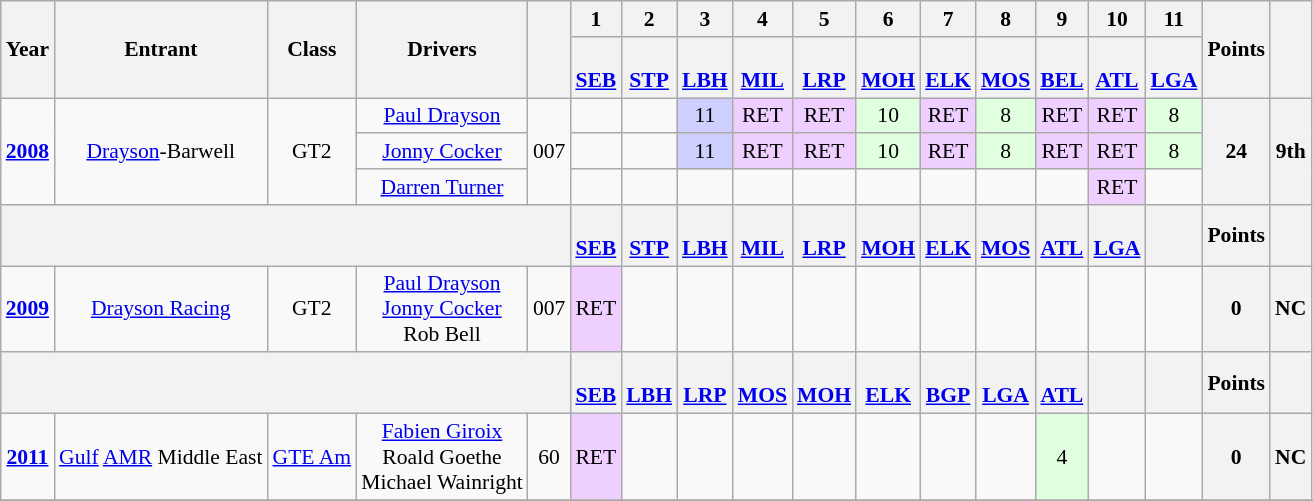<table class="wikitable" style="text-align:center; font-size:90%">
<tr>
<th rowspan="2">Year</th>
<th rowspan="2">Entrant</th>
<th rowspan="2">Class</th>
<th rowspan="2">Drivers</th>
<th rowspan="2"></th>
<th>1</th>
<th>2</th>
<th>3</th>
<th>4</th>
<th>5</th>
<th>6</th>
<th>7</th>
<th>8</th>
<th>9</th>
<th>10</th>
<th>11</th>
<th rowspan="2">Points</th>
<th rowspan="2"></th>
</tr>
<tr>
<th><br><a href='#'><strong>SEB</strong></a></th>
<th><br><a href='#'><strong>STP</strong></a></th>
<th><br><a href='#'><strong>LBH</strong></a></th>
<th><br><a href='#'><strong>MIL</strong></a></th>
<th><br><a href='#'><strong>LRP</strong></a></th>
<th><br><a href='#'><strong>MOH</strong></a></th>
<th><br><a href='#'><strong>ELK</strong></a></th>
<th><br><a href='#'><strong>MOS</strong></a></th>
<th><br><a href='#'><strong>BEL</strong></a></th>
<th><br><a href='#'><strong>ATL</strong></a></th>
<th><br><a href='#'><strong>LGA</strong></a></th>
</tr>
<tr>
<td rowspan="3"><a href='#'><strong>2008</strong></a></td>
<td rowspan="3"> <a href='#'>Drayson</a>-Barwell</td>
<td rowspan="3">GT2</td>
<td> <a href='#'>Paul Drayson</a></td>
<td rowspan="3">007</td>
<td></td>
<td></td>
<td style="background:#CFCFFF;">11</td>
<td style="background:#EFCFFF;">RET</td>
<td style="background:#EFCFFF;">RET</td>
<td style="background:#dfffdf;">10</td>
<td style="background:#EFCFFF;">RET</td>
<td style="background:#dfffdf;">8</td>
<td style="background:#EFCFFF;">RET</td>
<td style="background:#EFCFFF;">RET</td>
<td style="background:#dfffdf;">8</td>
<th rowspan="3"><strong>24</strong></th>
<th rowspan="3"><strong>9th</strong></th>
</tr>
<tr>
<td> <a href='#'>Jonny Cocker</a></td>
<td></td>
<td></td>
<td style="background:#CFCFFF;">11</td>
<td style="background:#EFCFFF;">RET</td>
<td style="background:#EFCFFF;">RET</td>
<td style="background:#dfffdf;">10</td>
<td style="background:#EFCFFF;">RET</td>
<td style="background:#dfffdf;">8</td>
<td style="background:#EFCFFF;">RET</td>
<td style="background:#EFCFFF;">RET</td>
<td style="background:#dfffdf;">8</td>
</tr>
<tr>
<td> <a href='#'>Darren Turner</a></td>
<td></td>
<td></td>
<td></td>
<td></td>
<td></td>
<td></td>
<td></td>
<td></td>
<td></td>
<td style="background:#EFCFFF;">RET</td>
<td></td>
</tr>
<tr>
<th colspan="5"></th>
<th><br><a href='#'><strong>SEB</strong></a></th>
<th><br><a href='#'><strong>STP</strong></a></th>
<th><br><a href='#'><strong>LBH</strong></a></th>
<th><br><a href='#'><strong>MIL</strong></a></th>
<th><br><a href='#'><strong>LRP</strong></a></th>
<th><br><a href='#'><strong>MOH</strong></a></th>
<th><br><a href='#'><strong>ELK</strong></a></th>
<th><br><a href='#'><strong>MOS</strong></a></th>
<th><br><a href='#'><strong>ATL</strong></a></th>
<th><br><a href='#'><strong>LGA</strong></a></th>
<th></th>
<th>Points</th>
<th></th>
</tr>
<tr>
<td rowspan="1"><a href='#'><strong>2009</strong></a></td>
<td rowspan="1"> <a href='#'>Drayson Racing</a></td>
<td rowspan="1">GT2</td>
<td> <a href='#'>Paul Drayson</a><br> <a href='#'>Jonny Cocker</a><br> Rob Bell</td>
<td rowspan="1">007</td>
<td style="background:#EFCFFF;">RET</td>
<td></td>
<td></td>
<td></td>
<td></td>
<td></td>
<td></td>
<td></td>
<td></td>
<td></td>
<td></td>
<th rowspan="1"><strong>0</strong></th>
<th rowspan="1"><strong>NC</strong></th>
</tr>
<tr>
<th colspan="5"></th>
<th><br><a href='#'><strong>SEB</strong></a></th>
<th><br><a href='#'><strong>LBH</strong></a></th>
<th><br><a href='#'><strong>LRP</strong></a></th>
<th><br><a href='#'><strong>MOS</strong></a></th>
<th><br><a href='#'><strong>MOH</strong></a></th>
<th><br><a href='#'><strong>ELK</strong></a></th>
<th><br><a href='#'><strong>BGP</strong></a></th>
<th><br><a href='#'><strong>LGA</strong></a></th>
<th><br><a href='#'><strong>ATL</strong></a></th>
<th></th>
<th></th>
<th>Points</th>
<th></th>
</tr>
<tr>
<td rowspan="1"><a href='#'><strong>2011</strong></a></td>
<td rowspan="1"> <a href='#'>Gulf</a> <a href='#'>AMR</a> Middle East</td>
<td rowspan="1"><a href='#'>GTE Am</a></td>
<td> <a href='#'>Fabien Giroix</a><br> Roald Goethe<br> Michael Wainright</td>
<td rowspan="1">60</td>
<td style="background:#EFCFFF;">RET</td>
<td></td>
<td></td>
<td></td>
<td></td>
<td></td>
<td></td>
<td></td>
<td style="background:#dfffdf;">4</td>
<td></td>
<td></td>
<th rowspan="1"><strong>0</strong></th>
<th rowspan="1"><strong>NC</strong></th>
</tr>
<tr>
</tr>
</table>
